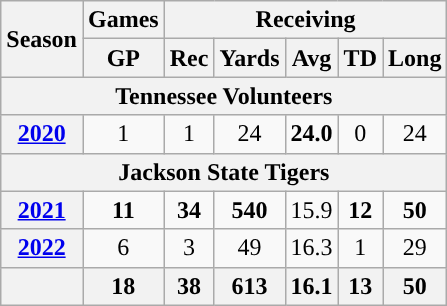<table class="wikitable" style="text-align:center;">
<tr>
<th rowspan="2">Season</th>
<th colspan="1">Games</th>
<th colspan="5">Receiving</th>
</tr>
<tr>
<th>GP</th>
<th>Rec</th>
<th>Yards</th>
<th>Avg</th>
<th>TD</th>
<th>Long</th>
</tr>
<tr>
<th colspan="7">Tennessee Volunteers</th>
</tr>
<tr>
<th><a href='#'>2020</a></th>
<td>1</td>
<td>1</td>
<td>24</td>
<td><strong>24.0</strong></td>
<td>0</td>
<td>24</td>
</tr>
<tr>
<th colspan="7">Jackson State Tigers</th>
</tr>
<tr>
<th><a href='#'>2021</a></th>
<td><strong>11</strong></td>
<td><strong>34</strong></td>
<td><strong>540</strong></td>
<td>15.9</td>
<td><strong>12</strong></td>
<td><strong>50</strong></td>
</tr>
<tr>
<th><a href='#'>2022</a></th>
<td>6</td>
<td>3</td>
<td>49</td>
<td>16.3</td>
<td>1</td>
<td>29</td>
</tr>
<tr>
<th></th>
<th>18</th>
<th>38</th>
<th>613</th>
<th>16.1</th>
<th>13</th>
<th>50</th>
</tr>
</table>
